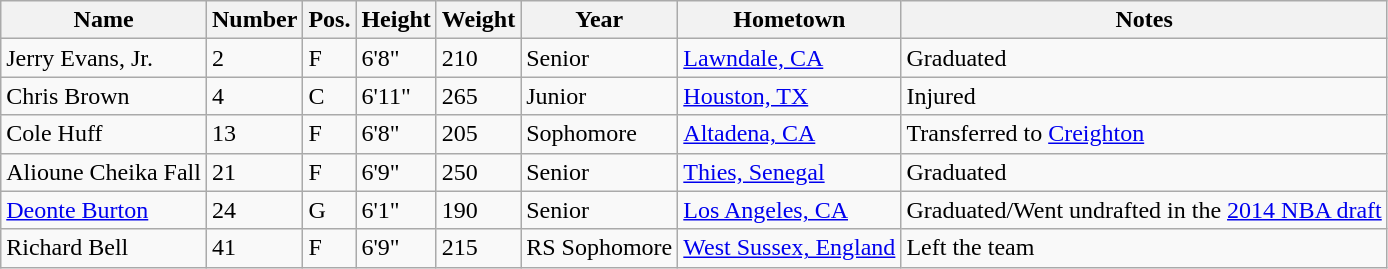<table class="wikitable sortable" border="1">
<tr>
<th>Name</th>
<th>Number</th>
<th>Pos.</th>
<th>Height</th>
<th>Weight</th>
<th>Year</th>
<th>Hometown</th>
<th class="unsortable">Notes</th>
</tr>
<tr>
<td>Jerry Evans, Jr.</td>
<td>2</td>
<td>F</td>
<td>6'8"</td>
<td>210</td>
<td>Senior</td>
<td><a href='#'>Lawndale, CA</a></td>
<td>Graduated</td>
</tr>
<tr>
<td>Chris Brown</td>
<td>4</td>
<td>C</td>
<td>6'11"</td>
<td>265</td>
<td>Junior</td>
<td><a href='#'>Houston, TX</a></td>
<td>Injured</td>
</tr>
<tr>
<td>Cole Huff</td>
<td>13</td>
<td>F</td>
<td>6'8"</td>
<td>205</td>
<td>Sophomore</td>
<td><a href='#'>Altadena, CA</a></td>
<td>Transferred to <a href='#'>Creighton</a></td>
</tr>
<tr>
<td>Alioune Cheika Fall</td>
<td>21</td>
<td>F</td>
<td>6'9"</td>
<td>250</td>
<td>Senior</td>
<td><a href='#'>Thies, Senegal</a></td>
<td>Graduated</td>
</tr>
<tr>
<td><a href='#'>Deonte Burton</a></td>
<td>24</td>
<td>G</td>
<td>6'1"</td>
<td>190</td>
<td>Senior</td>
<td><a href='#'>Los Angeles, CA</a></td>
<td>Graduated/Went undrafted in the <a href='#'>2014 NBA draft</a></td>
</tr>
<tr>
<td>Richard Bell</td>
<td>41</td>
<td>F</td>
<td>6'9"</td>
<td>215</td>
<td>RS Sophomore</td>
<td><a href='#'>West Sussex, England</a></td>
<td>Left the team</td>
</tr>
</table>
